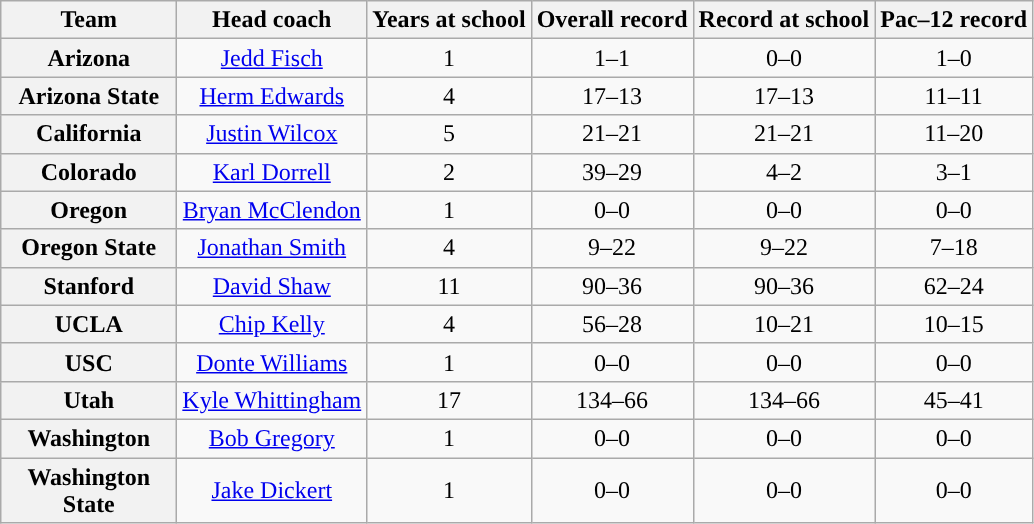<table class="wikitable sortable" style="text-align: center;">
<tr>
<th style="width:110px;">Team</th>
<th>Head coach</th>
<th>Years at school</th>
<th>Overall record</th>
<th>Record at school</th>
<th>Pac–12 record</th>
</tr>
<tr>
<th>Arizona</th>
<td><a href='#'>Jedd Fisch</a></td>
<td>1</td>
<td>1–1</td>
<td>0–0</td>
<td>1–0</td>
</tr>
<tr>
<th>Arizona State</th>
<td><a href='#'>Herm Edwards</a></td>
<td>4</td>
<td>17–13</td>
<td>17–13</td>
<td>11–11</td>
</tr>
<tr>
<th>California</th>
<td><a href='#'>Justin Wilcox</a></td>
<td>5</td>
<td>21–21</td>
<td>21–21</td>
<td>11–20</td>
</tr>
<tr>
<th>Colorado</th>
<td><a href='#'>Karl Dorrell</a></td>
<td>2</td>
<td>39–29</td>
<td>4–2</td>
<td>3–1</td>
</tr>
<tr>
<th>Oregon</th>
<td><a href='#'>Bryan McClendon</a></td>
<td>1</td>
<td>0–0</td>
<td>0–0</td>
<td>0–0</td>
</tr>
<tr>
<th>Oregon State</th>
<td><a href='#'>Jonathan Smith</a></td>
<td>4</td>
<td>9–22</td>
<td>9–22</td>
<td>7–18</td>
</tr>
<tr>
<th>Stanford</th>
<td><a href='#'>David Shaw</a></td>
<td>11</td>
<td>90–36</td>
<td>90–36</td>
<td>62–24</td>
</tr>
<tr>
<th>UCLA</th>
<td><a href='#'>Chip Kelly</a></td>
<td>4</td>
<td>56–28</td>
<td>10–21</td>
<td>10–15</td>
</tr>
<tr>
<th>USC</th>
<td><a href='#'>Donte Williams</a></td>
<td>1</td>
<td>0–0</td>
<td>0–0</td>
<td>0–0</td>
</tr>
<tr>
<th>Utah</th>
<td><a href='#'>Kyle Whittingham</a></td>
<td>17</td>
<td>134–66</td>
<td>134–66</td>
<td>45–41</td>
</tr>
<tr>
<th>Washington</th>
<td><a href='#'>Bob Gregory</a></td>
<td>1</td>
<td>0–0</td>
<td>0–0</td>
<td>0–0</td>
</tr>
<tr>
<th>Washington State</th>
<td><a href='#'>Jake Dickert</a></td>
<td>1</td>
<td>0–0</td>
<td>0–0</td>
<td>0–0</td>
</tr>
</table>
